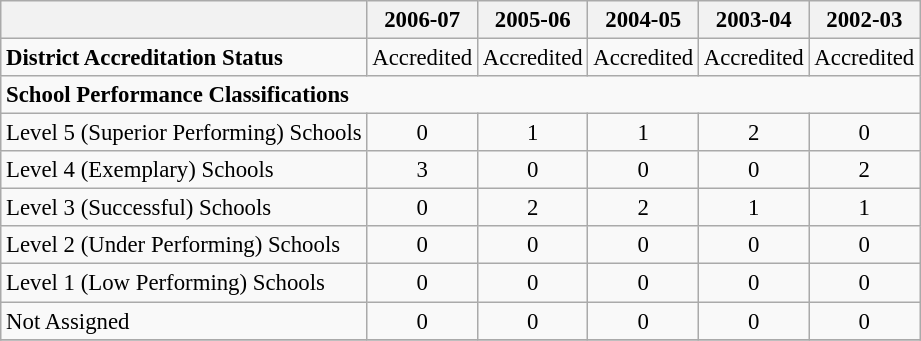<table class="wikitable" style="font-size: 95%;">
<tr>
<th></th>
<th>2006-07</th>
<th>2005-06</th>
<th>2004-05</th>
<th>2003-04</th>
<th>2002-03</th>
</tr>
<tr>
<td align="left"><strong>District Accreditation Status</strong></td>
<td align="center">Accredited</td>
<td align="center">Accredited</td>
<td align="center">Accredited</td>
<td align="center">Accredited</td>
<td align="center">Accredited</td>
</tr>
<tr>
<td align="left" colspan="6"><strong>School Performance Classifications</strong></td>
</tr>
<tr>
<td align="left">Level 5 (Superior Performing) Schools</td>
<td align="center">0</td>
<td align="center">1</td>
<td align="center">1</td>
<td align="center">2</td>
<td align="center">0</td>
</tr>
<tr>
<td align="left">Level 4 (Exemplary) Schools</td>
<td align="center">3</td>
<td align="center">0</td>
<td align="center">0</td>
<td align="center">0</td>
<td align="center">2</td>
</tr>
<tr>
<td align="left">Level 3 (Successful) Schools</td>
<td align="center">0</td>
<td align="center">2</td>
<td align="center">2</td>
<td align="center">1</td>
<td align="center">1</td>
</tr>
<tr>
<td align="left">Level 2 (Under Performing) Schools</td>
<td align="center">0</td>
<td align="center">0</td>
<td align="center">0</td>
<td align="center">0</td>
<td align="center">0</td>
</tr>
<tr>
<td align="left">Level 1 (Low Performing) Schools</td>
<td align="center">0</td>
<td align="center">0</td>
<td align="center">0</td>
<td align="center">0</td>
<td align="center">0</td>
</tr>
<tr>
<td align="left">Not Assigned</td>
<td align="center">0</td>
<td align="center">0</td>
<td align="center">0</td>
<td align="center">0</td>
<td align="center">0</td>
</tr>
<tr>
</tr>
</table>
